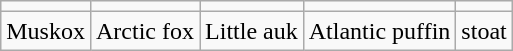<table class="wikitable">
<tr>
<td></td>
<td></td>
<td></td>
<td></td>
<td></td>
</tr>
<tr>
<td>Muskox</td>
<td>Arctic fox</td>
<td>Little auk</td>
<td>Atlantic puffin</td>
<td>stoat</td>
</tr>
</table>
